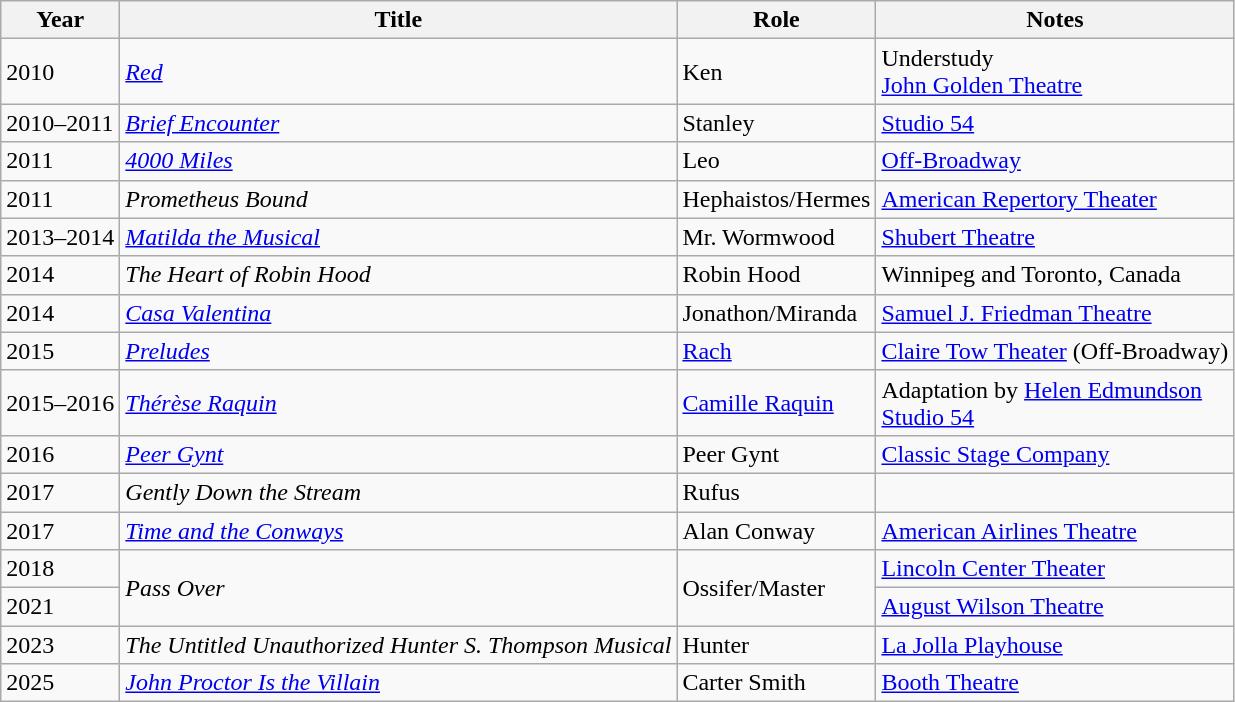<table class="wikitable">
<tr>
<th>Year</th>
<th>Title</th>
<th>Role</th>
<th>Notes</th>
</tr>
<tr>
<td>2010</td>
<td><em><a href='#'>Red</a></em></td>
<td>Ken</td>
<td>Understudy<br><a href='#'>John Golden Theatre</a></td>
</tr>
<tr>
<td>2010–2011</td>
<td><em><a href='#'>Brief Encounter</a></em></td>
<td>Stanley</td>
<td><a href='#'>Studio 54</a></td>
</tr>
<tr>
<td>2011</td>
<td><em><a href='#'>4000 Miles</a></em></td>
<td>Leo</td>
<td><a href='#'>Off-Broadway</a></td>
</tr>
<tr>
<td>2011</td>
<td><em>Prometheus Bound</em></td>
<td>Hephaistos/Hermes</td>
<td><a href='#'>American Repertory Theater</a></td>
</tr>
<tr>
<td>2013–2014</td>
<td><em><a href='#'>Matilda the Musical</a></em></td>
<td>Mr. Wormwood</td>
<td><a href='#'>Shubert Theatre</a></td>
</tr>
<tr>
<td>2014</td>
<td><em>The Heart of Robin Hood</em></td>
<td>Robin Hood</td>
<td>Winnipeg and Toronto, Canada</td>
</tr>
<tr>
<td>2014</td>
<td><em><a href='#'>Casa Valentina</a></em></td>
<td>Jonathon/Miranda</td>
<td><a href='#'>Samuel J. Friedman Theatre</a></td>
</tr>
<tr>
<td>2015</td>
<td><em><a href='#'>Preludes</a></em></td>
<td><a href='#'>Rach</a></td>
<td><a href='#'>Claire Tow Theater</a> (Off-Broadway)</td>
</tr>
<tr>
<td>2015–2016</td>
<td><em><a href='#'>Thérèse Raquin</a></em></td>
<td><a href='#'>Camille Raquin</a></td>
<td>Adaptation by <a href='#'>Helen Edmundson</a><br><a href='#'>Studio 54</a></td>
</tr>
<tr>
<td>2016</td>
<td><em><a href='#'>Peer Gynt</a></em></td>
<td>Peer Gynt</td>
<td><a href='#'>Classic Stage Company</a></td>
</tr>
<tr>
<td>2017</td>
<td><em>Gently Down the Stream</em></td>
<td>Rufus</td>
<td></td>
</tr>
<tr>
<td>2017</td>
<td><em><a href='#'>Time and the Conways</a></em></td>
<td>Alan Conway</td>
<td><a href='#'>American Airlines Theatre</a></td>
</tr>
<tr>
<td>2018</td>
<td rowspan=2><em>Pass Over</em></td>
<td rowspan=2>Ossifer/Master</td>
<td><a href='#'>Lincoln Center Theater</a></td>
</tr>
<tr>
<td>2021</td>
<td><a href='#'>August Wilson Theatre</a></td>
</tr>
<tr>
<td>2023</td>
<td><em>The Untitled Unauthorized Hunter S. Thompson Musical</em></td>
<td>Hunter</td>
<td><a href='#'>La Jolla Playhouse</a></td>
</tr>
<tr>
<td>2025</td>
<td><em><a href='#'>John Proctor Is the Villain</a></em></td>
<td>Carter Smith</td>
<td><a href='#'>Booth Theatre</a></td>
</tr>
</table>
